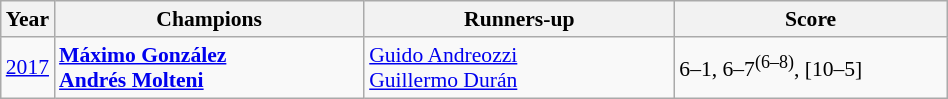<table class="wikitable" style="font-size:90%">
<tr>
<th>Year</th>
<th width="200">Champions</th>
<th width="200">Runners-up</th>
<th width="175">Score</th>
</tr>
<tr>
<td><a href='#'>2017</a></td>
<td> <strong><a href='#'>Máximo González</a></strong><br> <strong><a href='#'>Andrés Molteni</a></strong></td>
<td> <a href='#'>Guido Andreozzi</a><br> <a href='#'>Guillermo Durán</a></td>
<td>6–1, 6–7<sup>(6–8)</sup>, [10–5]</td>
</tr>
</table>
